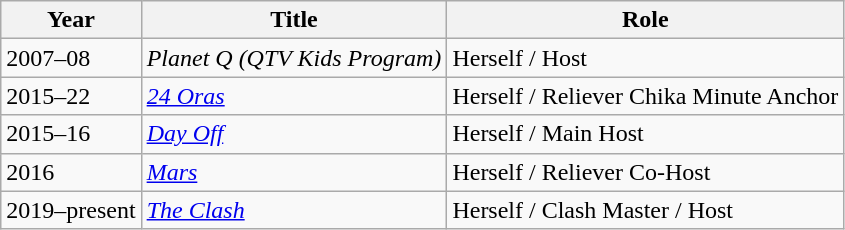<table class="wikitable">
<tr>
<th>Year</th>
<th>Title</th>
<th>Role</th>
</tr>
<tr>
<td>2007–08</td>
<td><em>Planet Q (QTV Kids Program)</em></td>
<td>Herself / Host</td>
</tr>
<tr>
<td>2015–22</td>
<td><em><a href='#'>24 Oras</a></em></td>
<td>Herself / Reliever Chika Minute Anchor</td>
</tr>
<tr>
<td>2015–16</td>
<td><em><a href='#'>Day Off</a></em></td>
<td>Herself / Main Host</td>
</tr>
<tr>
<td>2016</td>
<td><em><a href='#'>Mars</a></em></td>
<td>Herself / Reliever Co-Host</td>
</tr>
<tr>
<td>2019–present</td>
<td><a href='#'><em>The Clash</em></a></td>
<td>Herself / Clash Master / Host</td>
</tr>
</table>
